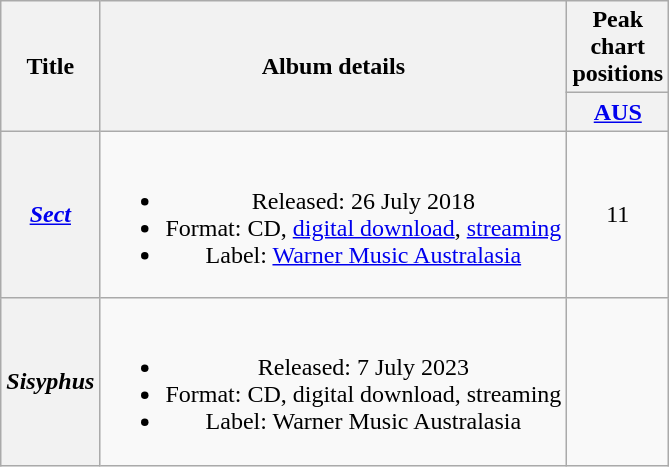<table class="wikitable plainrowheaders" style="text-align:center;">
<tr>
<th scope="col" rowspan="2">Title</th>
<th scope="col" rowspan="2">Album details</th>
<th scope="col">Peak chart positions</th>
</tr>
<tr>
<th style="width:40px;"><a href='#'>AUS</a><br></th>
</tr>
<tr>
<th scope="row"><em><a href='#'>Sect</a></em></th>
<td><br><ul><li>Released: 26 July 2018</li><li>Format: CD, <a href='#'>digital download</a>, <a href='#'>streaming</a></li><li>Label: <a href='#'>Warner Music Australasia</a></li></ul></td>
<td>11</td>
</tr>
<tr>
<th scope="row"><em>Sisyphus</em></th>
<td><br><ul><li>Released: 7 July 2023</li><li>Format: CD, digital download, streaming</li><li>Label: Warner Music Australasia</li></ul></td>
<td></td>
</tr>
</table>
